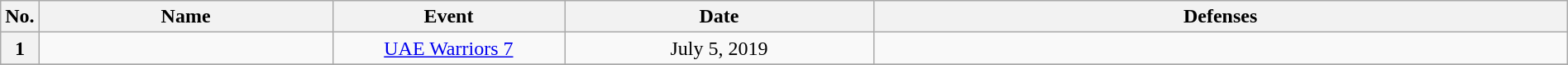<table class="wikitable" width=100%>
<tr>
<th width=1%>No.</th>
<th width=19%>Name</th>
<th width=15%>Event</th>
<th width=20%>Date</th>
<th width=45%>Defenses</th>
</tr>
<tr>
<th>1</th>
<td align=left><br></td>
<td align=center><a href='#'>UAE Warriors 7</a> <br></td>
<td align=center>July 5, 2019</td>
<td></td>
</tr>
<tr>
</tr>
</table>
